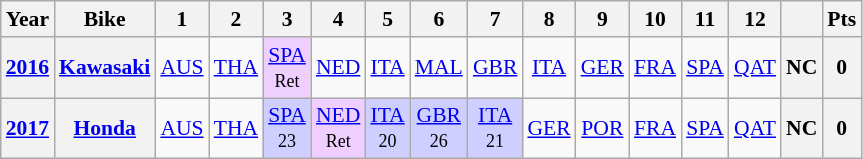<table class="wikitable" style="text-align:center; font-size:90%">
<tr>
<th>Year</th>
<th>Bike</th>
<th>1</th>
<th>2</th>
<th>3</th>
<th>4</th>
<th>5</th>
<th>6</th>
<th>7</th>
<th>8</th>
<th>9</th>
<th>10</th>
<th>11</th>
<th>12</th>
<th></th>
<th>Pts</th>
</tr>
<tr>
<th><a href='#'>2016</a></th>
<th><a href='#'>Kawasaki</a></th>
<td><a href='#'>AUS</a></td>
<td><a href='#'>THA</a></td>
<td style="background:#EFCFFF;"><a href='#'>SPA</a><br><small>Ret</small></td>
<td><a href='#'>NED</a></td>
<td><a href='#'>ITA</a></td>
<td><a href='#'>MAL</a></td>
<td><a href='#'>GBR</a></td>
<td><a href='#'>ITA</a></td>
<td><a href='#'>GER</a></td>
<td><a href='#'>FRA</a></td>
<td><a href='#'>SPA</a></td>
<td><a href='#'>QAT</a></td>
<th>NC</th>
<th>0</th>
</tr>
<tr>
<th><a href='#'>2017</a></th>
<th><a href='#'>Honda</a></th>
<td><a href='#'>AUS</a></td>
<td><a href='#'>THA</a></td>
<td style="background:#cfcfff;"><a href='#'>SPA</a><br><small>23</small></td>
<td style="background:#EFCFFF;"><a href='#'>NED</a><br><small>Ret</small></td>
<td style="background:#cfcfff;"><a href='#'>ITA</a><br><small>20</small></td>
<td style="background:#cfcfff;"><a href='#'>GBR</a><br><small>26</small></td>
<td style="background:#cfcfff;"><a href='#'>ITA</a><br><small>21</small></td>
<td><a href='#'>GER</a></td>
<td><a href='#'>POR</a></td>
<td><a href='#'>FRA</a></td>
<td><a href='#'>SPA</a></td>
<td><a href='#'>QAT</a></td>
<th>NC</th>
<th>0</th>
</tr>
</table>
